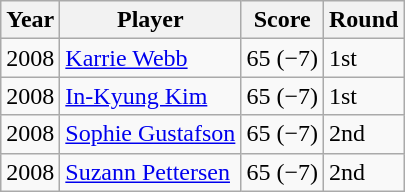<table class="wikitable">
<tr>
<th>Year</th>
<th>Player</th>
<th>Score</th>
<th>Round</th>
</tr>
<tr>
<td>2008</td>
<td><a href='#'>Karrie Webb</a></td>
<td>65 (−7)</td>
<td>1st</td>
</tr>
<tr>
<td>2008</td>
<td><a href='#'>In-Kyung Kim</a></td>
<td>65 (−7)</td>
<td>1st</td>
</tr>
<tr>
<td>2008</td>
<td><a href='#'>Sophie Gustafson</a></td>
<td>65 (−7)</td>
<td>2nd</td>
</tr>
<tr>
<td>2008</td>
<td><a href='#'>Suzann Pettersen</a></td>
<td>65 (−7)</td>
<td>2nd</td>
</tr>
</table>
